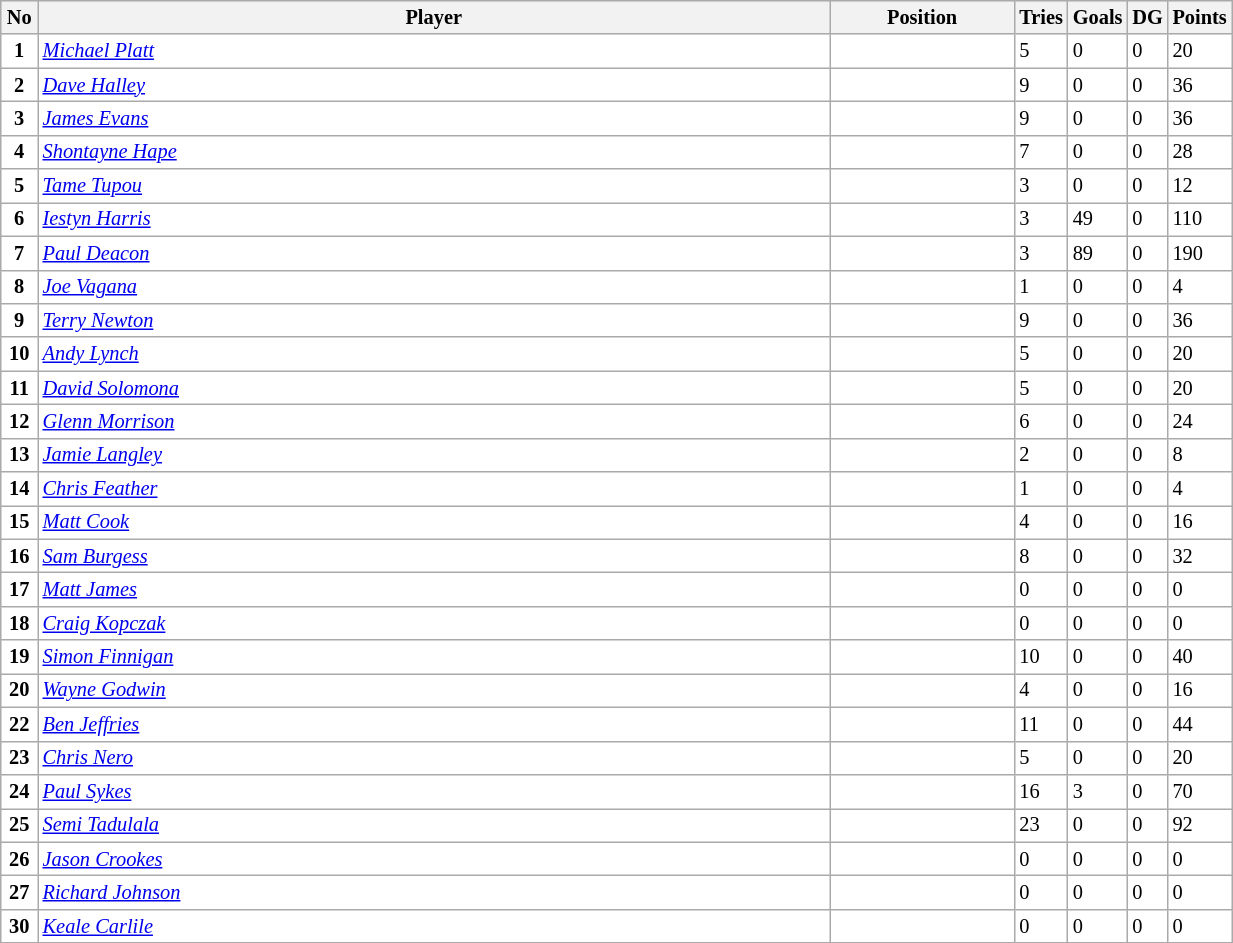<table class="wikitable sortable"  style="width:65%; font-size:85%;">
<tr style="background:#efefef;">
<th width=3%>No</th>
<th !width=47%>Player</th>
<th width=15%>Position</th>
<th style="width:20px;">Tries</th>
<th style="width:20px;">Goals</th>
<th style="width:20px;">DG</th>
<th style="width:20px;">Points</th>
</tr>
<tr style="background:#fff;">
<td align=center><strong>1</strong></td>
<td><em><a href='#'>Michael Platt</a></em></td>
<td align=center></td>
<td align=centre>5</td>
<td align=centre>0</td>
<td align=centre>0</td>
<td align=centre>20</td>
</tr>
<tr style="background:#fff;">
<td align=center><strong>2</strong></td>
<td><em><a href='#'>Dave Halley</a></em></td>
<td align=center></td>
<td align=centre>9</td>
<td align=centre>0</td>
<td align=centre>0</td>
<td align=centre>36</td>
</tr>
<tr style="background:#fff;">
<td align=center><strong>3</strong></td>
<td><em><a href='#'>James Evans</a></em></td>
<td align=center></td>
<td align=centre>9</td>
<td align=centre>0</td>
<td align=centre>0</td>
<td align=centre>36</td>
</tr>
<tr style="background:#fff;">
<td align=center><strong>4</strong></td>
<td><em><a href='#'>Shontayne Hape</a></em></td>
<td align=center></td>
<td align=centre>7</td>
<td align=centre>0</td>
<td align=centre>0</td>
<td align=centre>28</td>
</tr>
<tr style="background:#fff;">
<td align=center><strong>5</strong></td>
<td><em><a href='#'>Tame Tupou</a></em></td>
<td align=center></td>
<td align=centre>3</td>
<td align=centre>0</td>
<td align=centre>0</td>
<td align=centre>12</td>
</tr>
<tr style="background:#fff;">
<td align=center><strong>6</strong></td>
<td><em><a href='#'>Iestyn Harris</a></em></td>
<td align=center></td>
<td align=centre>3</td>
<td align=centre>49</td>
<td align=centre>0</td>
<td align=centre>110</td>
</tr>
<tr style="background:#fff;">
<td align=center><strong>7</strong></td>
<td><em><a href='#'>Paul Deacon</a></em></td>
<td align=center></td>
<td align=centre>3</td>
<td align=centre>89</td>
<td align=centre>0</td>
<td align=centre>190</td>
</tr>
<tr style="background:#fff;">
<td align=center><strong>8</strong></td>
<td><em><a href='#'>Joe Vagana</a></em></td>
<td align=center></td>
<td align=centre>1</td>
<td align=centre>0</td>
<td align=centre>0</td>
<td align=centre>4</td>
</tr>
<tr style="background:#fff;">
<td align=center><strong>9</strong></td>
<td><em><a href='#'>Terry Newton</a></em></td>
<td align=center></td>
<td align=centre>9</td>
<td align=centre>0</td>
<td align=centre>0</td>
<td align=centre>36</td>
</tr>
<tr style="background:#fff;">
<td align=center><strong>10</strong></td>
<td><em><a href='#'>Andy Lynch</a></em></td>
<td align=center></td>
<td align=centre>5</td>
<td align=centre>0</td>
<td align=centre>0</td>
<td align=centre>20</td>
</tr>
<tr style="background:#fff;">
<td align=center><strong>11</strong></td>
<td><em><a href='#'>David Solomona</a></em></td>
<td align=center></td>
<td align=centre>5</td>
<td align=centre>0</td>
<td align=centre>0</td>
<td align=centre>20</td>
</tr>
<tr style="background:#fff;">
<td align=center><strong>12</strong></td>
<td><em><a href='#'>Glenn Morrison</a></em></td>
<td align=center></td>
<td align=centre>6</td>
<td align=centre>0</td>
<td align=centre>0</td>
<td align=centre>24</td>
</tr>
<tr style="background:#fff;">
<td align=center><strong>13</strong></td>
<td><em><a href='#'>Jamie Langley</a></em></td>
<td align=center></td>
<td align=centre>2</td>
<td align=centre>0</td>
<td align=centre>0</td>
<td align=centre>8</td>
</tr>
<tr style="background:#fff;">
<td align=center><strong>14</strong></td>
<td><em><a href='#'>Chris Feather</a></em></td>
<td align=center></td>
<td align=centre>1</td>
<td align=centre>0</td>
<td align=centre>0</td>
<td align=centre>4</td>
</tr>
<tr style="background:#fff;">
<td align=center><strong>15</strong></td>
<td><em><a href='#'>Matt Cook</a></em></td>
<td align=center></td>
<td align=centre>4</td>
<td align=centre>0</td>
<td align=centre>0</td>
<td align=centre>16</td>
</tr>
<tr style="background:#fff;">
<td align=center><strong>16</strong></td>
<td><em><a href='#'>Sam Burgess</a></em></td>
<td align=center></td>
<td align=centre>8</td>
<td align=centre>0</td>
<td align=centre>0</td>
<td align=centre>32</td>
</tr>
<tr style="background:#fff;">
<td align=center><strong>17</strong></td>
<td><em><a href='#'>Matt James</a></em></td>
<td align=center></td>
<td align=centre>0</td>
<td align=centre>0</td>
<td align=centre>0</td>
<td align=centre>0</td>
</tr>
<tr style="background:#fff;">
<td align=center><strong>18</strong></td>
<td><em><a href='#'>Craig Kopczak</a></em></td>
<td align=center></td>
<td align=centre>0</td>
<td align=centre>0</td>
<td align=centre>0</td>
<td align=centre>0</td>
</tr>
<tr style="background:#fff;">
<td align=center><strong>19</strong></td>
<td><em><a href='#'>Simon Finnigan</a></em></td>
<td align=center></td>
<td align=centre>10</td>
<td align=centre>0</td>
<td align=centre>0</td>
<td align=centre>40</td>
</tr>
<tr style="background:#fff;">
<td align=center><strong>20</strong></td>
<td><em><a href='#'>Wayne Godwin</a></em></td>
<td align=center></td>
<td align=centre>4</td>
<td align=centre>0</td>
<td align=centre>0</td>
<td align=centre>16</td>
</tr>
<tr style="background:#fff;">
<td align=center><strong>22</strong></td>
<td><em><a href='#'>Ben Jeffries</a></em></td>
<td align=center></td>
<td align=centre>11</td>
<td align=centre>0</td>
<td align=centre>0</td>
<td align=centre>44</td>
</tr>
<tr style="background:#fff;">
<td align=center><strong>23</strong></td>
<td><em><a href='#'>Chris Nero</a></em></td>
<td align=center></td>
<td align=centre>5</td>
<td align=centre>0</td>
<td align=centre>0</td>
<td align=centre>20</td>
</tr>
<tr style="background:#fff;">
<td align=center><strong>24</strong></td>
<td><em><a href='#'>Paul Sykes</a></em></td>
<td align=center></td>
<td align=centre>16</td>
<td align=centre>3</td>
<td align=centre>0</td>
<td align=centre>70</td>
</tr>
<tr style="background:#fff;">
<td align=center><strong>25</strong></td>
<td><em><a href='#'>Semi Tadulala</a></em></td>
<td align=center></td>
<td align=centre>23</td>
<td align=centre>0</td>
<td align=centre>0</td>
<td align=centre>92</td>
</tr>
<tr style="background:#fff;">
<td align=center><strong>26</strong></td>
<td><em><a href='#'>Jason Crookes</a></em></td>
<td align=center></td>
<td align=centre>0</td>
<td align=centre>0</td>
<td align=centre>0</td>
<td align=centre>0</td>
</tr>
<tr style="background:#fff;">
<td align=center><strong>27</strong></td>
<td><em><a href='#'>Richard Johnson</a></em></td>
<td align=center></td>
<td align=centre>0</td>
<td align=centre>0</td>
<td align=centre>0</td>
<td align=centre>0</td>
</tr>
<tr style="background:#fff;">
<td align=center><strong>30</strong></td>
<td><em><a href='#'>Keale Carlile</a></em></td>
<td align=center></td>
<td align=centre>0</td>
<td align=centre>0</td>
<td align=centre>0</td>
<td align=centre>0</td>
</tr>
</table>
